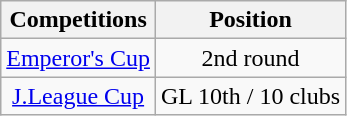<table class="wikitable" style="text-align:center;">
<tr>
<th>Competitions</th>
<th>Position</th>
</tr>
<tr>
<td><a href='#'>Emperor's Cup</a></td>
<td>2nd round</td>
</tr>
<tr>
<td><a href='#'>J.League Cup</a></td>
<td>GL 10th / 10 clubs</td>
</tr>
</table>
